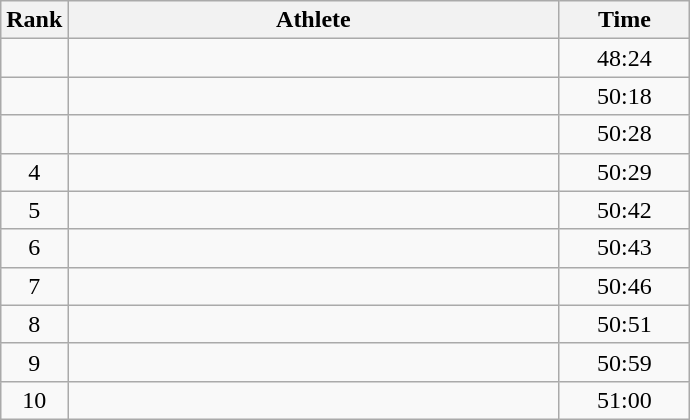<table class=wikitable style=text-align:center>
<tr>
<th>Rank</th>
<th style="width: 20em">Athlete</th>
<th style="width: 5em">Time</th>
</tr>
<tr>
<td></td>
<td align=left></td>
<td>48:24</td>
</tr>
<tr>
<td></td>
<td align=left></td>
<td>50:18</td>
</tr>
<tr>
<td></td>
<td align=left></td>
<td>50:28</td>
</tr>
<tr>
<td>4</td>
<td align=left></td>
<td>50:29</td>
</tr>
<tr>
<td>5</td>
<td align=left></td>
<td>50:42</td>
</tr>
<tr>
<td>6</td>
<td align=left></td>
<td>50:43</td>
</tr>
<tr>
<td>7</td>
<td align=left></td>
<td>50:46</td>
</tr>
<tr>
<td>8</td>
<td align=left></td>
<td>50:51</td>
</tr>
<tr>
<td>9</td>
<td align=left></td>
<td>50:59</td>
</tr>
<tr>
<td>10</td>
<td align=left></td>
<td>51:00</td>
</tr>
</table>
